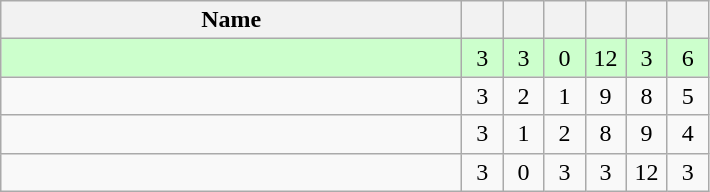<table class=wikitable style="text-align:center">
<tr>
<th width=300>Name</th>
<th width=20></th>
<th width=20></th>
<th width=20></th>
<th width=20></th>
<th width=20></th>
<th width=20></th>
</tr>
<tr style="background-color:#ccffcc;">
<td style="text-align:left;"></td>
<td>3</td>
<td>3</td>
<td>0</td>
<td>12</td>
<td>3</td>
<td>6</td>
</tr>
<tr>
<td style="text-align:left;"></td>
<td>3</td>
<td>2</td>
<td>1</td>
<td>9</td>
<td>8</td>
<td>5</td>
</tr>
<tr>
<td style="text-align:left;"></td>
<td>3</td>
<td>1</td>
<td>2</td>
<td>8</td>
<td>9</td>
<td>4</td>
</tr>
<tr>
<td style="text-align:left;"></td>
<td>3</td>
<td>0</td>
<td>3</td>
<td>3</td>
<td>12</td>
<td>3</td>
</tr>
</table>
